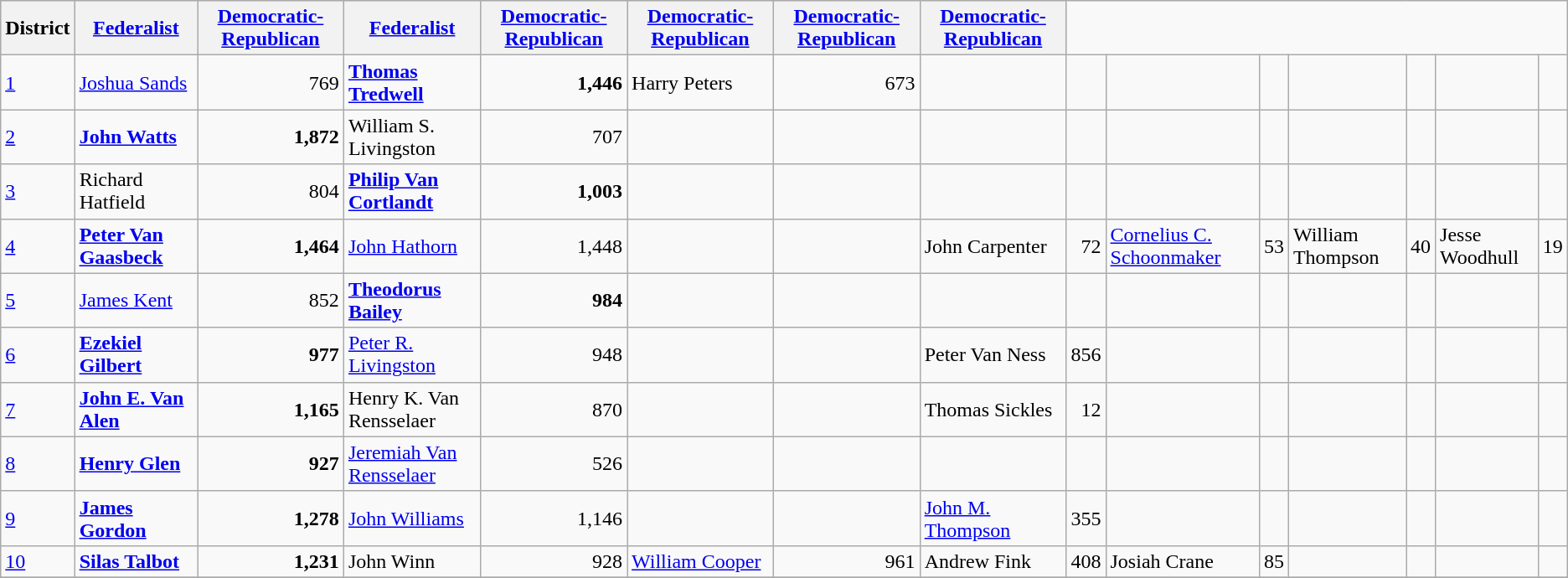<table class=wikitable>
<tr bgcolor=lightgrey>
<th>District</th>
<th><a href='#'>Federalist</a></th>
<th><a href='#'>Democratic-Republican</a></th>
<th><a href='#'>Federalist</a></th>
<th><a href='#'>Democratic-Republican</a></th>
<th><a href='#'>Democratic-Republican</a></th>
<th><a href='#'>Democratic-Republican</a></th>
<th><a href='#'>Democratic-Republican</a></th>
</tr>
<tr>
<td><a href='#'>1</a></td>
<td><a href='#'>Joshua Sands</a></td>
<td align="right">769</td>
<td><strong><a href='#'>Thomas Tredwell</a></strong></td>
<td align="right"><strong>1,446</strong></td>
<td>Harry Peters</td>
<td align="right">673</td>
<td></td>
<td></td>
<td></td>
<td></td>
<td></td>
<td></td>
<td></td>
<td></td>
</tr>
<tr>
<td><a href='#'>2</a></td>
<td><strong><a href='#'>John Watts</a></strong></td>
<td align="right"><strong>1,872</strong></td>
<td>William S. Livingston</td>
<td align="right">707</td>
<td></td>
<td></td>
<td></td>
<td></td>
<td></td>
<td></td>
<td></td>
<td></td>
<td></td>
<td></td>
</tr>
<tr>
<td><a href='#'>3</a></td>
<td>Richard Hatfield</td>
<td align="right">804</td>
<td><strong><a href='#'>Philip Van Cortlandt</a></strong></td>
<td align="right"><strong>1,003</strong></td>
<td></td>
<td></td>
<td></td>
<td></td>
<td></td>
<td></td>
<td></td>
<td></td>
<td></td>
<td></td>
</tr>
<tr>
<td><a href='#'>4</a></td>
<td><strong><a href='#'>Peter Van Gaasbeck</a></strong></td>
<td align="right"><strong>1,464</strong></td>
<td><a href='#'>John Hathorn</a></td>
<td align="right">1,448</td>
<td></td>
<td></td>
<td>John Carpenter</td>
<td align="right">72</td>
<td><a href='#'>Cornelius C. Schoonmaker</a></td>
<td align="right">53</td>
<td>William Thompson</td>
<td align="right">40</td>
<td>Jesse Woodhull</td>
<td align="right">19</td>
</tr>
<tr>
<td><a href='#'>5</a></td>
<td><a href='#'>James Kent</a></td>
<td align="right">852</td>
<td><strong><a href='#'>Theodorus Bailey</a></strong></td>
<td align="right"><strong>984</strong></td>
<td></td>
<td></td>
<td></td>
<td></td>
<td></td>
<td></td>
<td></td>
<td></td>
<td></td>
<td></td>
</tr>
<tr>
<td><a href='#'>6</a></td>
<td><strong><a href='#'>Ezekiel Gilbert</a></strong></td>
<td align="right"><strong>977</strong></td>
<td><a href='#'>Peter R. Livingston</a></td>
<td align="right">948</td>
<td></td>
<td></td>
<td>Peter Van Ness</td>
<td align="right">856</td>
<td></td>
<td></td>
<td></td>
<td></td>
<td></td>
<td></td>
</tr>
<tr>
<td><a href='#'>7</a></td>
<td><strong><a href='#'>John E. Van Alen</a></strong></td>
<td align="right"><strong>1,165</strong></td>
<td>Henry K. Van Rensselaer</td>
<td align="right">870</td>
<td></td>
<td></td>
<td>Thomas Sickles</td>
<td align="right">12</td>
<td></td>
<td></td>
<td></td>
<td></td>
<td></td>
<td></td>
</tr>
<tr>
<td><a href='#'>8</a></td>
<td><strong><a href='#'>Henry Glen</a></strong></td>
<td align="right"><strong>927</strong></td>
<td><a href='#'>Jeremiah Van Rensselaer</a></td>
<td align="right">526</td>
<td></td>
<td></td>
<td></td>
<td></td>
<td></td>
<td></td>
<td></td>
<td></td>
<td></td>
<td></td>
</tr>
<tr>
<td><a href='#'>9</a></td>
<td><strong><a href='#'>James Gordon</a></strong></td>
<td align="right"><strong>1,278</strong></td>
<td><a href='#'>John Williams</a></td>
<td align="right">1,146</td>
<td></td>
<td></td>
<td><a href='#'>John M. Thompson</a></td>
<td align="right">355</td>
<td></td>
<td></td>
<td></td>
<td></td>
<td></td>
<td></td>
</tr>
<tr>
<td><a href='#'>10</a></td>
<td><strong><a href='#'>Silas Talbot</a></strong></td>
<td align="right"><strong>1,231</strong></td>
<td>John Winn</td>
<td align="right">928</td>
<td><a href='#'>William Cooper</a></td>
<td align="right">961</td>
<td>Andrew Fink</td>
<td align="right">408</td>
<td>Josiah Crane</td>
<td align="right">85</td>
<td></td>
<td></td>
<td></td>
<td></td>
</tr>
<tr>
</tr>
</table>
